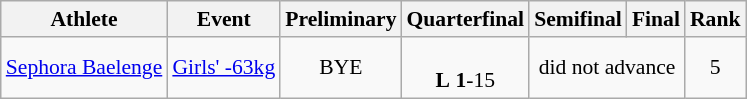<table class="wikitable" style="text-align:left; font-size:90%">
<tr>
<th>Athlete</th>
<th>Event</th>
<th>Preliminary</th>
<th>Quarterfinal</th>
<th>Semifinal</th>
<th>Final</th>
<th>Rank</th>
</tr>
<tr>
<td><a href='#'>Sephora Baelenge</a></td>
<td><a href='#'>Girls' -63kg</a></td>
<td align=center>BYE</td>
<td align=center> <br> <strong>L</strong> <strong>1</strong>-15</td>
<td align=center colspan=2>did not advance</td>
<td align=center>5</td>
</tr>
</table>
